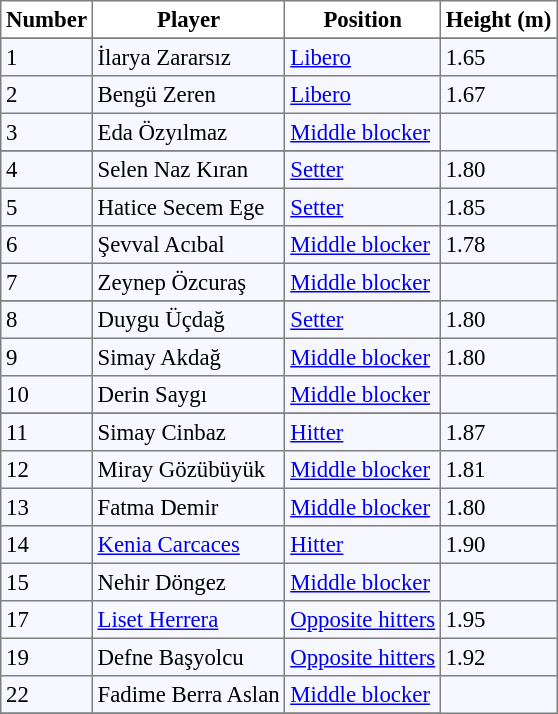<table cellpadding="3" cellspacing="0" border="1" style="background:#f7f8ff; font-size:95%; border:gray solid 1px; border-collapse:collapse;">
<tr style="background:#fff;">
<td align=center><strong>Number</strong></td>
<td align=center><strong>Player</strong></td>
<td align=center><strong>Position</strong></td>
<td align=center><strong>Height (m)</strong></td>
</tr>
<tr>
</tr>
<tr>
<td>1</td>
<td> İlarya Zararsız</td>
<td><a href='#'>Libero</a></td>
<td>1.65</td>
</tr>
<tr>
<td>2</td>
<td> Bengü Zeren</td>
<td><a href='#'>Libero</a></td>
<td>1.67</td>
</tr>
<tr>
<td>3</td>
<td> Eda Özyılmaz</td>
<td><a href='#'>Middle blocker</a></td>
</tr>
<tr>
</tr>
<tr>
<td>4</td>
<td> Selen Naz Kıran</td>
<td><a href='#'>Setter</a></td>
<td>1.80</td>
</tr>
<tr>
<td>5</td>
<td> Hatice Secem Ege</td>
<td><a href='#'>Setter</a></td>
<td>1.85</td>
</tr>
<tr>
<td>6</td>
<td> Şevval Acıbal</td>
<td><a href='#'>Middle blocker</a></td>
<td>1.78</td>
</tr>
<tr>
<td>7</td>
<td> Zeynep Özcuraş</td>
<td><a href='#'>Middle blocker</a></td>
</tr>
<tr>
</tr>
<tr>
<td>8</td>
<td> Duygu Üçdağ</td>
<td><a href='#'>Setter</a></td>
<td>1.80</td>
</tr>
<tr>
<td>9</td>
<td> Simay Akdağ</td>
<td><a href='#'>Middle blocker</a></td>
<td>1.80</td>
</tr>
<tr>
<td>10</td>
<td> Derin Saygı</td>
<td><a href='#'>Middle blocker</a></td>
</tr>
<tr>
</tr>
<tr>
<td>11</td>
<td> Simay Cinbaz</td>
<td><a href='#'>Hitter</a></td>
<td>1.87</td>
</tr>
<tr>
<td>12</td>
<td> Miray Gözübüyük</td>
<td><a href='#'>Middle blocker</a></td>
<td>1.81</td>
</tr>
<tr>
<td>13</td>
<td> Fatma Demir</td>
<td><a href='#'>Middle blocker</a></td>
<td>1.80</td>
</tr>
<tr>
<td>14</td>
<td> <a href='#'>Kenia Carcaces</a></td>
<td><a href='#'>Hitter</a></td>
<td>1.90</td>
</tr>
<tr>
<td>15</td>
<td> Nehir Döngez</td>
<td><a href='#'>Middle blocker</a></td>
</tr>
<tr>
<td>17</td>
<td> <a href='#'>Liset Herrera</a></td>
<td><a href='#'>Opposite hitters</a></td>
<td>1.95</td>
</tr>
<tr>
<td>19</td>
<td> Defne Başyolcu</td>
<td><a href='#'>Opposite hitters</a></td>
<td>1.92</td>
</tr>
<tr>
<td>22</td>
<td> Fadime Berra Aslan</td>
<td><a href='#'>Middle blocker</a></td>
</tr>
<tr>
</tr>
<tr>
</tr>
</table>
